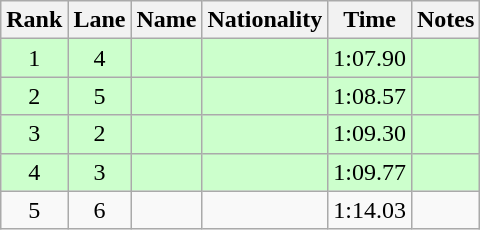<table class="wikitable sortable" style="text-align:center">
<tr>
<th>Rank</th>
<th>Lane</th>
<th>Name</th>
<th>Nationality</th>
<th>Time</th>
<th>Notes</th>
</tr>
<tr bgcolor=ccffcc>
<td>1</td>
<td>4</td>
<td align=left></td>
<td align=left></td>
<td>1:07.90</td>
<td><strong></strong></td>
</tr>
<tr bgcolor=ccffcc>
<td>2</td>
<td>5</td>
<td align=left></td>
<td align=left></td>
<td>1:08.57</td>
<td><strong></strong></td>
</tr>
<tr bgcolor=ccffcc>
<td>3</td>
<td>2</td>
<td align=left></td>
<td align=left></td>
<td>1:09.30</td>
<td><strong></strong></td>
</tr>
<tr bgcolor=ccffcc>
<td>4</td>
<td>3</td>
<td align=left></td>
<td align=left></td>
<td>1:09.77</td>
<td><strong></strong></td>
</tr>
<tr>
<td>5</td>
<td>6</td>
<td align=left></td>
<td align=left></td>
<td>1:14.03</td>
<td></td>
</tr>
</table>
